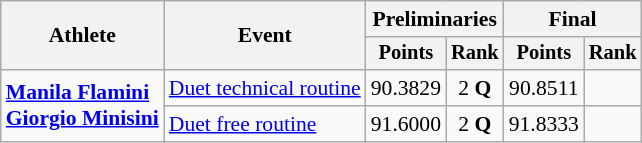<table class=wikitable style="font-size:90%">
<tr>
<th rowspan="2">Athlete</th>
<th rowspan="2">Event</th>
<th colspan="2">Preliminaries</th>
<th colspan="2">Final</th>
</tr>
<tr style="font-size:95%">
<th>Points</th>
<th>Rank</th>
<th>Points</th>
<th>Rank</th>
</tr>
<tr align=center>
<td align=left rowspan=2><strong><a href='#'>Manila Flamini</a><br><a href='#'>Giorgio Minisini</a></strong></td>
<td align=left><a href='#'>Duet technical routine</a></td>
<td>90.3829</td>
<td>2 <strong>Q</strong></td>
<td>90.8511</td>
<td></td>
</tr>
<tr align=center>
<td align=left><a href='#'>Duet free routine</a></td>
<td>91.6000</td>
<td>2 <strong>Q</strong></td>
<td>91.8333</td>
<td></td>
</tr>
</table>
